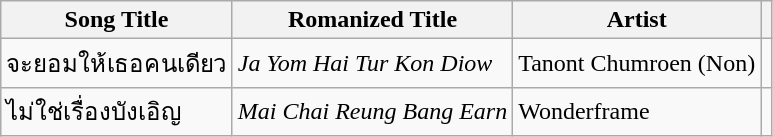<table class="wikitable">
<tr>
<th>Song Title</th>
<th>Romanized Title</th>
<th>Artist</th>
<th></th>
</tr>
<tr>
<td>จะยอมให้เธอคนเดียว</td>
<td><em>Ja Yom Hai Tur Kon Diow</em></td>
<td>Tanont Chumroen (Non)</td>
<td style="text-align: center;"></td>
</tr>
<tr>
<td>ไม่ใช่เรื่องบังเอิญ</td>
<td><em>Mai Chai Reung Bang Earn</em></td>
<td>Wonderframe</td>
<td style="text-align: center;"></td>
</tr>
</table>
